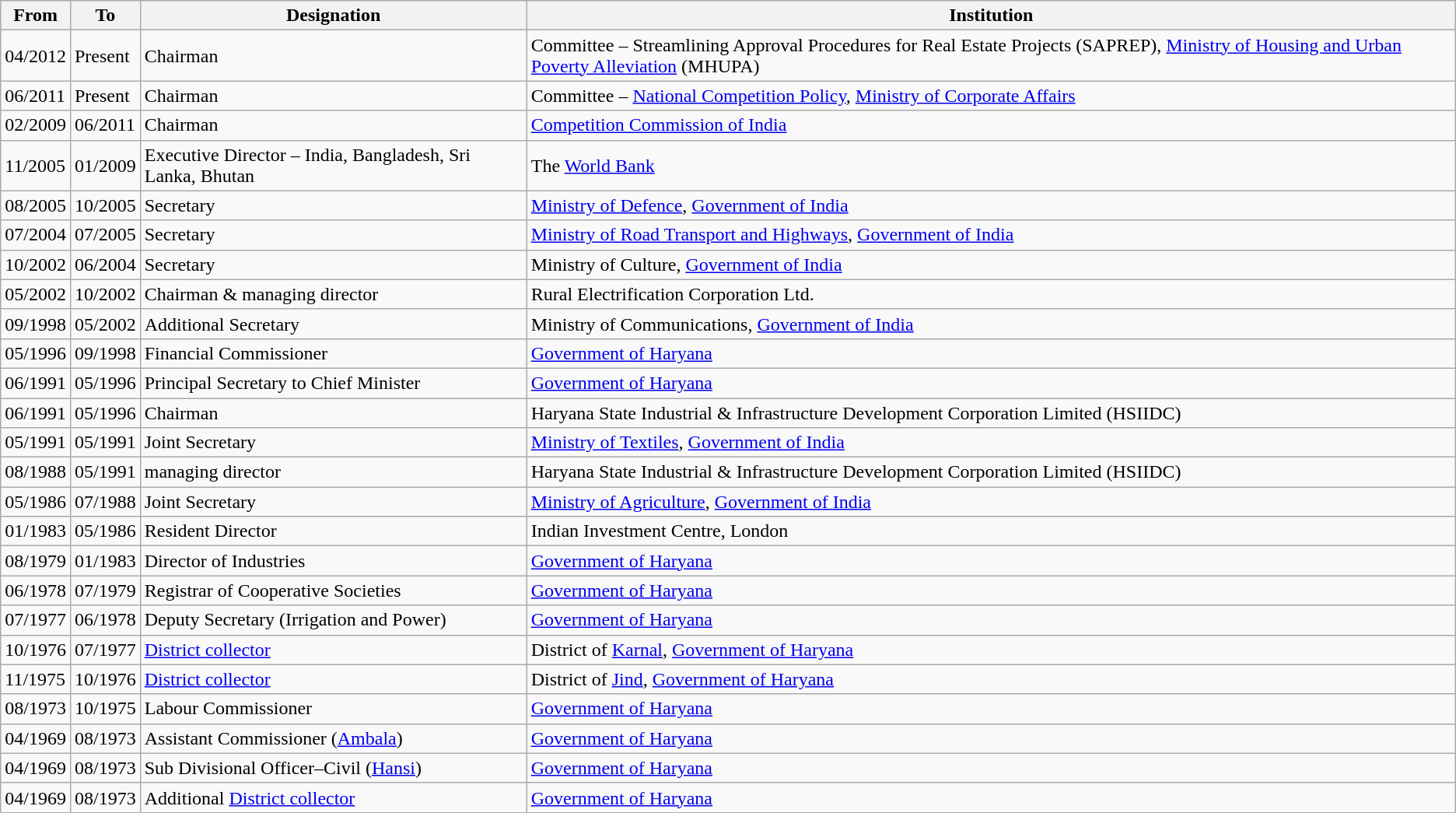<table class="wikitable">
<tr>
<th>From</th>
<th>To</th>
<th>Designation</th>
<th>Institution</th>
</tr>
<tr>
<td>04/2012</td>
<td>Present</td>
<td>Chairman</td>
<td>Committee – Streamlining Approval Procedures for Real Estate Projects (SAPREP), <a href='#'>Ministry of Housing and Urban Poverty Alleviation</a> (MHUPA)</td>
</tr>
<tr>
<td>06/2011</td>
<td>Present</td>
<td>Chairman</td>
<td>Committee – <a href='#'>National Competition Policy</a>, <a href='#'>Ministry of Corporate Affairs</a></td>
</tr>
<tr>
<td>02/2009</td>
<td>06/2011</td>
<td>Chairman</td>
<td><a href='#'>Competition Commission of India</a></td>
</tr>
<tr>
<td>11/2005</td>
<td>01/2009</td>
<td>Executive Director – India, Bangladesh, Sri Lanka, Bhutan</td>
<td>The <a href='#'>World Bank</a></td>
</tr>
<tr>
<td>08/2005</td>
<td>10/2005</td>
<td>Secretary</td>
<td><a href='#'>Ministry of Defence</a>, <a href='#'>Government of India</a></td>
</tr>
<tr>
<td>07/2004</td>
<td>07/2005</td>
<td>Secretary</td>
<td><a href='#'>Ministry of Road Transport and Highways</a>, <a href='#'>Government of India</a></td>
</tr>
<tr>
<td>10/2002</td>
<td>06/2004</td>
<td>Secretary</td>
<td>Ministry of Culture, <a href='#'>Government of India</a></td>
</tr>
<tr>
<td>05/2002</td>
<td>10/2002</td>
<td>Chairman & managing director</td>
<td>Rural Electrification Corporation Ltd.</td>
</tr>
<tr>
<td>09/1998</td>
<td>05/2002</td>
<td>Additional Secretary</td>
<td>Ministry of Communications, <a href='#'>Government of India</a></td>
</tr>
<tr>
<td>05/1996</td>
<td>09/1998</td>
<td>Financial Commissioner</td>
<td><a href='#'>Government of Haryana</a></td>
</tr>
<tr>
<td>06/1991</td>
<td>05/1996</td>
<td>Principal Secretary to Chief Minister</td>
<td><a href='#'>Government of Haryana</a></td>
</tr>
<tr>
<td>06/1991</td>
<td>05/1996</td>
<td>Chairman</td>
<td>Haryana State Industrial & Infrastructure Development Corporation Limited (HSIIDC)</td>
</tr>
<tr>
<td>05/1991</td>
<td>05/1991</td>
<td>Joint Secretary</td>
<td><a href='#'>Ministry of Textiles</a>, <a href='#'>Government of India</a></td>
</tr>
<tr>
<td>08/1988</td>
<td>05/1991</td>
<td>managing director</td>
<td>Haryana State Industrial & Infrastructure Development Corporation Limited (HSIIDC)</td>
</tr>
<tr>
<td>05/1986</td>
<td>07/1988</td>
<td>Joint Secretary</td>
<td><a href='#'>Ministry of Agriculture</a>, <a href='#'>Government of India</a></td>
</tr>
<tr>
<td>01/1983</td>
<td>05/1986</td>
<td>Resident Director</td>
<td>Indian Investment Centre, London</td>
</tr>
<tr>
<td>08/1979</td>
<td>01/1983</td>
<td>Director of Industries</td>
<td><a href='#'>Government of Haryana</a></td>
</tr>
<tr>
<td>06/1978</td>
<td>07/1979</td>
<td>Registrar of Cooperative Societies</td>
<td><a href='#'>Government of Haryana</a></td>
</tr>
<tr>
<td>07/1977</td>
<td>06/1978</td>
<td>Deputy Secretary (Irrigation and Power)</td>
<td><a href='#'>Government of Haryana</a></td>
</tr>
<tr>
<td>10/1976</td>
<td>07/1977</td>
<td><a href='#'>District collector</a></td>
<td>District of <a href='#'>Karnal</a>, <a href='#'>Government of Haryana</a></td>
</tr>
<tr>
<td>11/1975</td>
<td>10/1976</td>
<td><a href='#'>District collector</a></td>
<td>District of <a href='#'>Jind</a>, <a href='#'>Government of Haryana</a></td>
</tr>
<tr>
<td>08/1973</td>
<td>10/1975</td>
<td>Labour Commissioner</td>
<td><a href='#'>Government of Haryana</a></td>
</tr>
<tr>
<td>04/1969</td>
<td>08/1973</td>
<td>Assistant Commissioner (<a href='#'>Ambala</a>)</td>
<td><a href='#'>Government of Haryana</a></td>
</tr>
<tr>
<td>04/1969</td>
<td>08/1973</td>
<td>Sub Divisional Officer–Civil (<a href='#'>Hansi</a>)</td>
<td><a href='#'>Government of Haryana</a></td>
</tr>
<tr>
<td>04/1969</td>
<td>08/1973</td>
<td>Additional <a href='#'>District collector</a></td>
<td><a href='#'>Government of Haryana</a></td>
</tr>
</table>
